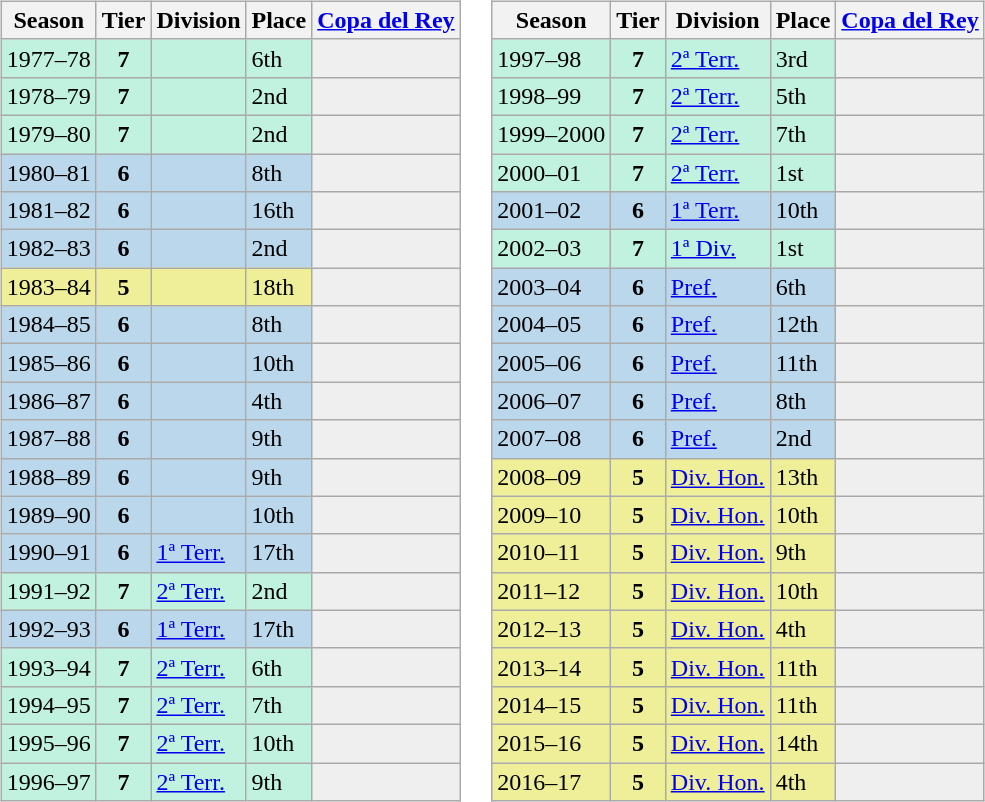<table>
<tr>
<td valign="top" width=0%><br><table class="wikitable">
<tr style="background:#f0f6fa;">
<th>Season</th>
<th>Tier</th>
<th>Division</th>
<th>Place</th>
<th><a href='#'>Copa del Rey</a></th>
</tr>
<tr>
<td style="background:#C0F2DF;">1977–78</td>
<th style="background:#C0F2DF;">7</th>
<td style="background:#C0F2DF;"></td>
<td style="background:#C0F2DF;">6th</td>
<th style="background:#efefef;"></th>
</tr>
<tr>
<td style="background:#C0F2DF;">1978–79</td>
<th style="background:#C0F2DF;">7</th>
<td style="background:#C0F2DF;"></td>
<td style="background:#C0F2DF;">2nd</td>
<th style="background:#efefef;"></th>
</tr>
<tr>
<td style="background:#C0F2DF;">1979–80</td>
<th style="background:#C0F2DF;">7</th>
<td style="background:#C0F2DF;"></td>
<td style="background:#C0F2DF;">2nd</td>
<th style="background:#efefef;"></th>
</tr>
<tr>
<td style="background:#BBD7EC;">1980–81</td>
<th style="background:#BBD7EC;">6</th>
<td style="background:#BBD7EC;"></td>
<td style="background:#BBD7EC;">8th</td>
<th style="background:#EFEFEF;"></th>
</tr>
<tr>
<td style="background:#BBD7EC;">1981–82</td>
<th style="background:#BBD7EC;">6</th>
<td style="background:#BBD7EC;"></td>
<td style="background:#BBD7EC;">16th</td>
<th style="background:#EFEFEF;"></th>
</tr>
<tr>
<td style="background:#BBD7EC;">1982–83</td>
<th style="background:#BBD7EC;">6</th>
<td style="background:#BBD7EC;"></td>
<td style="background:#BBD7EC;">2nd</td>
<th style="background:#EFEFEF;"></th>
</tr>
<tr>
<td style="background:#EFEF99;">1983–84</td>
<th style="background:#EFEF99;">5</th>
<td style="background:#EFEF99;"></td>
<td style="background:#EFEF99;">18th</td>
<th style="background:#EFEFEF;"></th>
</tr>
<tr>
<td style="background:#BBD7EC;">1984–85</td>
<th style="background:#BBD7EC;">6</th>
<td style="background:#BBD7EC;"></td>
<td style="background:#BBD7EC;">8th</td>
<th style="background:#EFEFEF;"></th>
</tr>
<tr>
<td style="background:#BBD7EC;">1985–86</td>
<th style="background:#BBD7EC;">6</th>
<td style="background:#BBD7EC;"></td>
<td style="background:#BBD7EC;">10th</td>
<th style="background:#EFEFEF;"></th>
</tr>
<tr>
<td style="background:#BBD7EC;">1986–87</td>
<th style="background:#BBD7EC;">6</th>
<td style="background:#BBD7EC;"></td>
<td style="background:#BBD7EC;">4th</td>
<th style="background:#EFEFEF;"></th>
</tr>
<tr>
<td style="background:#BBD7EC;">1987–88</td>
<th style="background:#BBD7EC;">6</th>
<td style="background:#BBD7EC;"></td>
<td style="background:#BBD7EC;">9th</td>
<th style="background:#EFEFEF;"></th>
</tr>
<tr>
<td style="background:#BBD7EC;">1988–89</td>
<th style="background:#BBD7EC;">6</th>
<td style="background:#BBD7EC;"></td>
<td style="background:#BBD7EC;">9th</td>
<th style="background:#EFEFEF;"></th>
</tr>
<tr>
<td style="background:#BBD7EC;">1989–90</td>
<th style="background:#BBD7EC;">6</th>
<td style="background:#BBD7EC;"></td>
<td style="background:#BBD7EC;">10th</td>
<th style="background:#EFEFEF;"></th>
</tr>
<tr>
<td style="background:#BBD7EC;">1990–91</td>
<th style="background:#BBD7EC;">6</th>
<td style="background:#BBD7EC;"><a href='#'>1ª Terr.</a></td>
<td style="background:#BBD7EC;">17th</td>
<th style="background:#EFEFEF;"></th>
</tr>
<tr>
<td style="background:#C0F2DF;">1991–92</td>
<th style="background:#C0F2DF;">7</th>
<td style="background:#C0F2DF;"><a href='#'>2ª Terr.</a></td>
<td style="background:#C0F2DF;">2nd</td>
<th style="background:#efefef;"></th>
</tr>
<tr>
<td style="background:#BBD7EC;">1992–93</td>
<th style="background:#BBD7EC;">6</th>
<td style="background:#BBD7EC;"><a href='#'>1ª Terr.</a></td>
<td style="background:#BBD7EC;">17th</td>
<th style="background:#EFEFEF;"></th>
</tr>
<tr>
<td style="background:#C0F2DF;">1993–94</td>
<th style="background:#C0F2DF;">7</th>
<td style="background:#C0F2DF;"><a href='#'>2ª Terr.</a></td>
<td style="background:#C0F2DF;">6th</td>
<th style="background:#efefef;"></th>
</tr>
<tr>
<td style="background:#C0F2DF;">1994–95</td>
<th style="background:#C0F2DF;">7</th>
<td style="background:#C0F2DF;"><a href='#'>2ª Terr.</a></td>
<td style="background:#C0F2DF;">7th</td>
<th style="background:#efefef;"></th>
</tr>
<tr>
<td style="background:#C0F2DF;">1995–96</td>
<th style="background:#C0F2DF;">7</th>
<td style="background:#C0F2DF;"><a href='#'>2ª Terr.</a></td>
<td style="background:#C0F2DF;">10th</td>
<th style="background:#efefef;"></th>
</tr>
<tr>
<td style="background:#C0F2DF;">1996–97</td>
<th style="background:#C0F2DF;">7</th>
<td style="background:#C0F2DF;"><a href='#'>2ª Terr.</a></td>
<td style="background:#C0F2DF;">9th</td>
<th style="background:#efefef;"></th>
</tr>
</table>
</td>
<td valign="top" width=0%><br><table class="wikitable">
<tr style="background:#f0f6fa;">
<th>Season</th>
<th>Tier</th>
<th>Division</th>
<th>Place</th>
<th><a href='#'>Copa del Rey</a></th>
</tr>
<tr>
<td style="background:#C0F2DF;">1997–98</td>
<th style="background:#C0F2DF;">7</th>
<td style="background:#C0F2DF;"><a href='#'>2ª Terr.</a></td>
<td style="background:#C0F2DF;">3rd</td>
<th style="background:#efefef;"></th>
</tr>
<tr>
<td style="background:#C0F2DF;">1998–99</td>
<th style="background:#C0F2DF;">7</th>
<td style="background:#C0F2DF;"><a href='#'>2ª Terr.</a></td>
<td style="background:#C0F2DF;">5th</td>
<th style="background:#efefef;"></th>
</tr>
<tr>
<td style="background:#C0F2DF;">1999–2000</td>
<th style="background:#C0F2DF;">7</th>
<td style="background:#C0F2DF;"><a href='#'>2ª Terr.</a></td>
<td style="background:#C0F2DF;">7th</td>
<th style="background:#efefef;"></th>
</tr>
<tr>
<td style="background:#C0F2DF;">2000–01</td>
<th style="background:#C0F2DF;">7</th>
<td style="background:#C0F2DF;"><a href='#'>2ª Terr.</a></td>
<td style="background:#C0F2DF;">1st</td>
<th style="background:#efefef;"></th>
</tr>
<tr>
<td style="background:#BBD7EC;">2001–02</td>
<th style="background:#BBD7EC;">6</th>
<td style="background:#BBD7EC;"><a href='#'>1ª Terr.</a></td>
<td style="background:#BBD7EC;">10th</td>
<th style="background:#EFEFEF;"></th>
</tr>
<tr>
<td style="background:#C0F2DF;">2002–03</td>
<th style="background:#C0F2DF;">7</th>
<td style="background:#C0F2DF;"><a href='#'>1ª Div.</a></td>
<td style="background:#C0F2DF;">1st</td>
<th style="background:#efefef;"></th>
</tr>
<tr>
<td style="background:#BBD7EC;">2003–04</td>
<th style="background:#BBD7EC;">6</th>
<td style="background:#BBD7EC;"><a href='#'>Pref.</a></td>
<td style="background:#BBD7EC;">6th</td>
<th style="background:#EFEFEF;"></th>
</tr>
<tr>
<td style="background:#BBD7EC;">2004–05</td>
<th style="background:#BBD7EC;">6</th>
<td style="background:#BBD7EC;"><a href='#'>Pref.</a></td>
<td style="background:#BBD7EC;">12th</td>
<th style="background:#EFEFEF;"></th>
</tr>
<tr>
<td style="background:#BBD7EC;">2005–06</td>
<th style="background:#BBD7EC;">6</th>
<td style="background:#BBD7EC;"><a href='#'>Pref.</a></td>
<td style="background:#BBD7EC;">11th</td>
<th style="background:#EFEFEF;"></th>
</tr>
<tr>
<td style="background:#BBD7EC;">2006–07</td>
<th style="background:#BBD7EC;">6</th>
<td style="background:#BBD7EC;"><a href='#'>Pref.</a></td>
<td style="background:#BBD7EC;">8th</td>
<th style="background:#EFEFEF;"></th>
</tr>
<tr>
<td style="background:#BBD7EC;">2007–08</td>
<th style="background:#BBD7EC;">6</th>
<td style="background:#BBD7EC;"><a href='#'>Pref.</a></td>
<td style="background:#BBD7EC;">2nd</td>
<th style="background:#EFEFEF;"></th>
</tr>
<tr>
<td style="background:#EFEF99;">2008–09</td>
<th style="background:#EFEF99;">5</th>
<td style="background:#EFEF99;"><a href='#'>Div. Hon.</a></td>
<td style="background:#EFEF99;">13th</td>
<th style="background:#EFEFEF;"></th>
</tr>
<tr>
<td style="background:#EFEF99;">2009–10</td>
<th style="background:#EFEF99;">5</th>
<td style="background:#EFEF99;"><a href='#'>Div. Hon.</a></td>
<td style="background:#EFEF99;">10th</td>
<th style="background:#EFEFEF;"></th>
</tr>
<tr>
<td style="background:#EFEF99;">2010–11</td>
<th style="background:#EFEF99;">5</th>
<td style="background:#EFEF99;"><a href='#'>Div. Hon.</a></td>
<td style="background:#EFEF99;">9th</td>
<th style="background:#EFEFEF;"></th>
</tr>
<tr>
<td style="background:#EFEF99;">2011–12</td>
<th style="background:#EFEF99;">5</th>
<td style="background:#EFEF99;"><a href='#'>Div. Hon.</a></td>
<td style="background:#EFEF99;">10th</td>
<th style="background:#EFEFEF;"></th>
</tr>
<tr>
<td style="background:#EFEF99;">2012–13</td>
<th style="background:#EFEF99;">5</th>
<td style="background:#EFEF99;"><a href='#'>Div. Hon.</a></td>
<td style="background:#EFEF99;">4th</td>
<th style="background:#EFEFEF;"></th>
</tr>
<tr>
<td style="background:#EFEF99;">2013–14</td>
<th style="background:#EFEF99;">5</th>
<td style="background:#EFEF99;"><a href='#'>Div. Hon.</a></td>
<td style="background:#EFEF99;">11th</td>
<th style="background:#EFEFEF;"></th>
</tr>
<tr>
<td style="background:#EFEF99;">2014–15</td>
<th style="background:#EFEF99;">5</th>
<td style="background:#EFEF99;"><a href='#'>Div. Hon.</a></td>
<td style="background:#EFEF99;">11th</td>
<th style="background:#EFEFEF;"></th>
</tr>
<tr>
<td style="background:#EFEF99;">2015–16</td>
<th style="background:#EFEF99;">5</th>
<td style="background:#EFEF99;"><a href='#'>Div. Hon.</a></td>
<td style="background:#EFEF99;">14th</td>
<th style="background:#EFEFEF;"></th>
</tr>
<tr>
<td style="background:#EFEF99;">2016–17</td>
<th style="background:#EFEF99;">5</th>
<td style="background:#EFEF99;"><a href='#'>Div. Hon.</a></td>
<td style="background:#EFEF99;">4th</td>
<th style="background:#EFEFEF;"></th>
</tr>
</table>
</td>
</tr>
</table>
